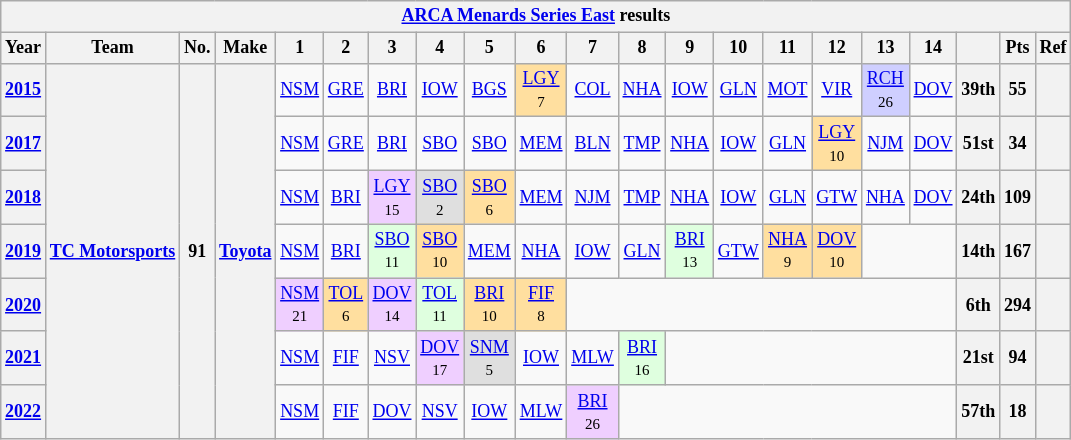<table class="wikitable" style="text-align:center; font-size:75%">
<tr>
<th colspan=21><a href='#'>ARCA Menards Series East</a> results</th>
</tr>
<tr>
<th>Year</th>
<th>Team</th>
<th>No.</th>
<th>Make</th>
<th>1</th>
<th>2</th>
<th>3</th>
<th>4</th>
<th>5</th>
<th>6</th>
<th>7</th>
<th>8</th>
<th>9</th>
<th>10</th>
<th>11</th>
<th>12</th>
<th>13</th>
<th>14</th>
<th></th>
<th>Pts</th>
<th>Ref</th>
</tr>
<tr>
<th><a href='#'>2015</a></th>
<th rowspan=7><a href='#'>TC Motorsports</a></th>
<th rowspan=7>91</th>
<th rowspan=7><a href='#'>Toyota</a></th>
<td><a href='#'>NSM</a></td>
<td><a href='#'>GRE</a></td>
<td><a href='#'>BRI</a></td>
<td><a href='#'>IOW</a></td>
<td><a href='#'>BGS</a></td>
<td style="background:#FFDF9F;"><a href='#'>LGY</a><br><small>7</small></td>
<td><a href='#'>COL</a></td>
<td><a href='#'>NHA</a></td>
<td><a href='#'>IOW</a></td>
<td><a href='#'>GLN</a></td>
<td><a href='#'>MOT</a></td>
<td><a href='#'>VIR</a></td>
<td style="background:#CFCFFF;"><a href='#'>RCH</a><br><small>26</small></td>
<td><a href='#'>DOV</a></td>
<th>39th</th>
<th>55</th>
<th></th>
</tr>
<tr>
<th><a href='#'>2017</a></th>
<td><a href='#'>NSM</a></td>
<td><a href='#'>GRE</a></td>
<td><a href='#'>BRI</a></td>
<td><a href='#'>SBO</a></td>
<td><a href='#'>SBO</a></td>
<td><a href='#'>MEM</a></td>
<td><a href='#'>BLN</a></td>
<td><a href='#'>TMP</a></td>
<td><a href='#'>NHA</a></td>
<td><a href='#'>IOW</a></td>
<td><a href='#'>GLN</a></td>
<td style="background:#FFDF9F;"><a href='#'>LGY</a><br><small>10</small></td>
<td><a href='#'>NJM</a></td>
<td><a href='#'>DOV</a></td>
<th>51st</th>
<th>34</th>
<th></th>
</tr>
<tr>
<th><a href='#'>2018</a></th>
<td><a href='#'>NSM</a></td>
<td><a href='#'>BRI</a></td>
<td style="background:#EFCFFF;"><a href='#'>LGY</a><br><small>15</small></td>
<td style="background:#DFDFDF;"><a href='#'>SBO</a><br><small>2</small></td>
<td style="background:#FFDF9F;"><a href='#'>SBO</a><br><small>6</small></td>
<td><a href='#'>MEM</a></td>
<td><a href='#'>NJM</a></td>
<td><a href='#'>TMP</a></td>
<td><a href='#'>NHA</a></td>
<td><a href='#'>IOW</a></td>
<td><a href='#'>GLN</a></td>
<td><a href='#'>GTW</a></td>
<td><a href='#'>NHA</a></td>
<td><a href='#'>DOV</a></td>
<th>24th</th>
<th>109</th>
<th></th>
</tr>
<tr>
<th><a href='#'>2019</a></th>
<td><a href='#'>NSM</a></td>
<td><a href='#'>BRI</a></td>
<td style="background:#DFFFDF;"><a href='#'>SBO</a><br><small>11</small></td>
<td style="background:#FFDF9F;"><a href='#'>SBO</a><br><small>10</small></td>
<td><a href='#'>MEM</a></td>
<td><a href='#'>NHA</a></td>
<td><a href='#'>IOW</a></td>
<td><a href='#'>GLN</a></td>
<td style="background:#DFFFDF;"><a href='#'>BRI</a><br><small>13</small></td>
<td><a href='#'>GTW</a></td>
<td style="background:#FFDF9F;"><a href='#'>NHA</a><br><small>9</small></td>
<td style="background:#FFDF9F;"><a href='#'>DOV</a><br><small>10</small></td>
<td colspan=2></td>
<th>14th</th>
<th>167</th>
<th></th>
</tr>
<tr>
<th><a href='#'>2020</a></th>
<td style="background:#EFCFFF;"><a href='#'>NSM</a><br><small>21</small></td>
<td style="background:#FFDF9F;"><a href='#'>TOL</a><br><small>6</small></td>
<td style="background:#EFCFFF;"><a href='#'>DOV</a><br><small>14</small></td>
<td style="background:#DFFFDF;"><a href='#'>TOL</a><br><small>11</small></td>
<td style="background:#FFDF9F;"><a href='#'>BRI</a><br><small>10</small></td>
<td style="background:#FFDF9F;"><a href='#'>FIF</a><br><small>8</small></td>
<td colspan=8></td>
<th>6th</th>
<th>294</th>
<th></th>
</tr>
<tr>
<th><a href='#'>2021</a></th>
<td><a href='#'>NSM</a></td>
<td><a href='#'>FIF</a></td>
<td><a href='#'>NSV</a></td>
<td style="background:#EFCFFF;"><a href='#'>DOV</a><br><small>17</small></td>
<td style="background:#DFDFDF;"><a href='#'>SNM</a><br><small>5</small></td>
<td><a href='#'>IOW</a></td>
<td><a href='#'>MLW</a></td>
<td style="background:#DFFFDF;"><a href='#'>BRI</a><br><small>16</small></td>
<td colspan=6></td>
<th>21st</th>
<th>94</th>
<th></th>
</tr>
<tr>
<th><a href='#'>2022</a></th>
<td><a href='#'>NSM</a></td>
<td><a href='#'>FIF</a></td>
<td><a href='#'>DOV</a></td>
<td><a href='#'>NSV</a></td>
<td><a href='#'>IOW</a></td>
<td><a href='#'>MLW</a></td>
<td style="background:#EFCFFF;"><a href='#'>BRI</a><br><small>26</small></td>
<td colspan=7></td>
<th>57th</th>
<th>18</th>
<th></th>
</tr>
</table>
